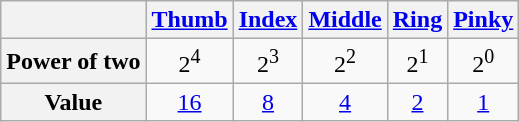<table class="wikitable" style="text-align:center">
<tr>
<th></th>
<th><a href='#'>Thumb</a></th>
<th><a href='#'>Index</a></th>
<th><a href='#'>Middle</a></th>
<th><a href='#'>Ring</a></th>
<th><a href='#'>Pinky</a></th>
</tr>
<tr>
<th>Power of two</th>
<td>2<sup>4</sup></td>
<td>2<sup>3</sup></td>
<td>2<sup>2</sup></td>
<td>2<sup>1</sup></td>
<td>2<sup>0</sup></td>
</tr>
<tr>
<th>Value</th>
<td><a href='#'>16</a></td>
<td><a href='#'>8</a></td>
<td><a href='#'>4</a></td>
<td><a href='#'>2</a></td>
<td><a href='#'>1</a></td>
</tr>
</table>
